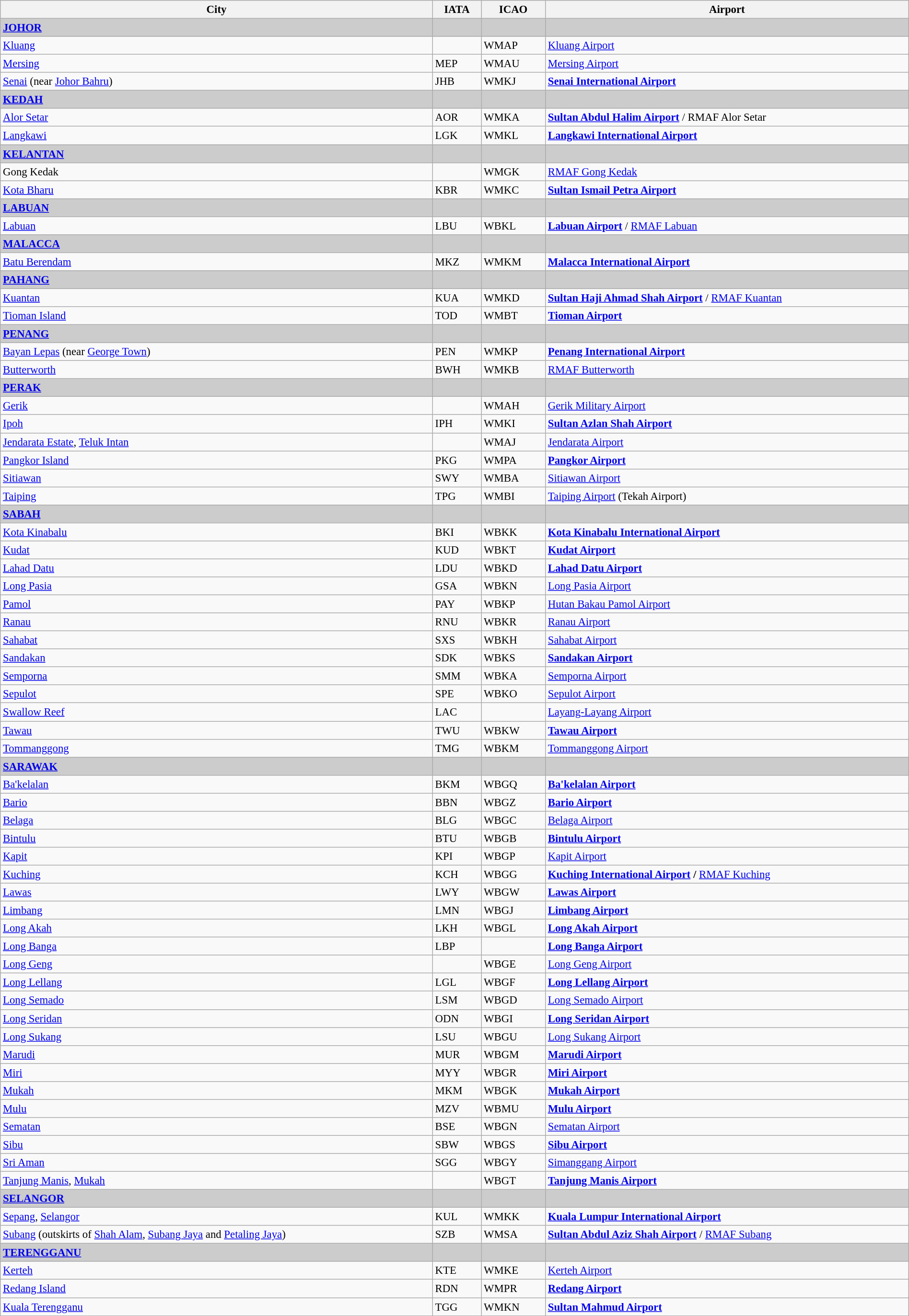<table class="wikitable sortable" style="font-size:95%; width:100%;">
<tr>
<th>City</th>
<th>IATA</th>
<th>ICAO</th>
<th style="width:40%;">Airport</th>
</tr>
<tr style="background:#CCCCCC; font-weight:bold;">
<td><a href='#'>JOHOR</a></td>
<td></td>
<td></td>
<td></td>
</tr>
<tr>
<td><a href='#'>Kluang</a></td>
<td></td>
<td>WMAP</td>
<td><a href='#'>Kluang Airport</a></td>
</tr>
<tr>
<td><a href='#'>Mersing</a></td>
<td>MEP</td>
<td>WMAU</td>
<td><a href='#'>Mersing Airport</a></td>
</tr>
<tr>
<td><a href='#'>Senai</a> (near <a href='#'>Johor Bahru</a>)</td>
<td>JHB</td>
<td>WMKJ</td>
<td><strong><a href='#'>Senai International Airport</a></strong></td>
</tr>
<tr style="background:#CCCCCC; font-weight:bold;">
<td><a href='#'>KEDAH</a></td>
<td></td>
<td></td>
<td></td>
</tr>
<tr>
<td><a href='#'>Alor Setar</a></td>
<td>AOR</td>
<td>WMKA</td>
<td><strong><a href='#'>Sultan Abdul Halim Airport</a></strong> / RMAF Alor Setar</td>
</tr>
<tr>
<td><a href='#'>Langkawi</a></td>
<td>LGK</td>
<td>WMKL</td>
<td><strong><a href='#'>Langkawi International Airport</a></strong></td>
</tr>
<tr style="background:#CCCCCC; font-weight:bold;">
<td><a href='#'>KELANTAN</a></td>
<td></td>
<td></td>
<td></td>
</tr>
<tr>
<td>Gong Kedak</td>
<td></td>
<td>WMGK</td>
<td><a href='#'>RMAF Gong Kedak</a></td>
</tr>
<tr>
<td><a href='#'>Kota Bharu</a></td>
<td>KBR</td>
<td>WMKC</td>
<td><strong><a href='#'>Sultan Ismail Petra Airport</a></strong></td>
</tr>
<tr style="background:#CCCCCC; font-weight:bold;">
<td><a href='#'>LABUAN</a></td>
<td></td>
<td></td>
<td></td>
</tr>
<tr>
<td><a href='#'>Labuan</a></td>
<td>LBU</td>
<td>WBKL</td>
<td><strong><a href='#'>Labuan Airport</a></strong> / <a href='#'>RMAF Labuan</a></td>
</tr>
<tr style="background:#CCCCCC; font-weight:bold;">
<td><a href='#'>MALACCA</a></td>
<td></td>
<td></td>
<td></td>
</tr>
<tr>
<td><a href='#'>Batu Berendam</a></td>
<td>MKZ</td>
<td>WMKM</td>
<td><strong><a href='#'>Malacca International Airport</a></strong></td>
</tr>
<tr style="background:#CCCCCC; font-weight:bold;">
<td><a href='#'>PAHANG</a></td>
<td></td>
<td></td>
<td></td>
</tr>
<tr>
<td><a href='#'>Kuantan</a></td>
<td>KUA</td>
<td>WMKD</td>
<td><strong><a href='#'>Sultan Haji Ahmad Shah Airport</a></strong> / <a href='#'>RMAF Kuantan</a></td>
</tr>
<tr>
<td><a href='#'>Tioman Island</a></td>
<td>TOD</td>
<td>WMBT</td>
<td><strong><a href='#'>Tioman Airport</a></strong></td>
</tr>
<tr style="background:#CCCCCC; font-weight:bold;">
<td><a href='#'>PENANG</a></td>
<td></td>
<td></td>
<td></td>
</tr>
<tr>
<td><a href='#'>Bayan Lepas</a> (near <a href='#'>George Town</a>)</td>
<td>PEN</td>
<td>WMKP</td>
<td><strong><a href='#'>Penang International Airport</a></strong></td>
</tr>
<tr>
<td><a href='#'>Butterworth</a></td>
<td>BWH</td>
<td>WMKB</td>
<td><a href='#'>RMAF Butterworth</a></td>
</tr>
<tr style="background:#CCCCCC; font-weight:bold;">
<td><a href='#'>PERAK</a></td>
<td></td>
<td></td>
<td></td>
</tr>
<tr>
<td><a href='#'>Gerik</a></td>
<td></td>
<td>WMAH</td>
<td><a href='#'>Gerik Military Airport</a></td>
</tr>
<tr>
<td><a href='#'>Ipoh</a></td>
<td>IPH</td>
<td>WMKI</td>
<td><strong><a href='#'>Sultan Azlan Shah Airport</a></strong></td>
</tr>
<tr>
<td><a href='#'>Jendarata Estate</a>, <a href='#'>Teluk Intan</a></td>
<td></td>
<td>WMAJ</td>
<td><a href='#'>Jendarata Airport</a></td>
</tr>
<tr>
<td><a href='#'>Pangkor Island</a></td>
<td>PKG</td>
<td>WMPA</td>
<td><strong><a href='#'>Pangkor Airport</a></strong></td>
</tr>
<tr>
<td><a href='#'>Sitiawan</a></td>
<td>SWY</td>
<td>WMBA</td>
<td><a href='#'>Sitiawan Airport</a></td>
</tr>
<tr>
<td><a href='#'>Taiping</a></td>
<td>TPG</td>
<td>WMBI</td>
<td><a href='#'>Taiping Airport</a> (Tekah Airport)</td>
</tr>
<tr style="background:#CCCCCC; font-weight:bold;">
<td><a href='#'>SABAH</a></td>
<td></td>
<td></td>
<td></td>
</tr>
<tr>
<td><a href='#'>Kota Kinabalu</a></td>
<td>BKI</td>
<td>WBKK</td>
<td><strong><a href='#'>Kota Kinabalu International Airport</a></strong></td>
</tr>
<tr>
<td><a href='#'>Kudat</a></td>
<td>KUD</td>
<td>WBKT</td>
<td><strong><a href='#'>Kudat Airport</a></strong></td>
</tr>
<tr>
<td><a href='#'>Lahad Datu</a></td>
<td>LDU</td>
<td>WBKD</td>
<td><strong><a href='#'>Lahad Datu Airport</a></strong></td>
</tr>
<tr>
<td><a href='#'>Long Pasia</a></td>
<td>GSA</td>
<td>WBKN</td>
<td><a href='#'>Long Pasia Airport</a></td>
</tr>
<tr>
<td><a href='#'>Pamol</a></td>
<td>PAY</td>
<td>WBKP</td>
<td><a href='#'>Hutan Bakau Pamol Airport</a></td>
</tr>
<tr>
<td><a href='#'>Ranau</a></td>
<td>RNU</td>
<td>WBKR</td>
<td><a href='#'>Ranau Airport</a></td>
</tr>
<tr>
<td><a href='#'>Sahabat</a></td>
<td>SXS</td>
<td>WBKH</td>
<td><a href='#'>Sahabat Airport</a></td>
</tr>
<tr>
<td><a href='#'>Sandakan</a></td>
<td>SDK</td>
<td>WBKS</td>
<td><strong><a href='#'>Sandakan Airport</a></strong></td>
</tr>
<tr>
<td><a href='#'>Semporna</a></td>
<td>SMM</td>
<td>WBKA</td>
<td><a href='#'>Semporna Airport</a></td>
</tr>
<tr>
<td><a href='#'>Sepulot</a></td>
<td>SPE</td>
<td>WBKO</td>
<td><a href='#'>Sepulot Airport</a></td>
</tr>
<tr>
<td><a href='#'>Swallow Reef</a></td>
<td>LAC</td>
<td></td>
<td><a href='#'>Layang-Layang Airport</a></td>
</tr>
<tr>
<td><a href='#'>Tawau</a></td>
<td>TWU</td>
<td>WBKW</td>
<td><strong><a href='#'>Tawau Airport</a></strong></td>
</tr>
<tr>
<td><a href='#'>Tommanggong</a></td>
<td>TMG</td>
<td>WBKM</td>
<td><a href='#'>Tommanggong Airport</a></td>
</tr>
<tr style="background:#CCCCCC; font-weight:bold;">
<td><a href='#'>SARAWAK</a></td>
<td></td>
<td></td>
<td></td>
</tr>
<tr>
<td><a href='#'>Ba'kelalan</a></td>
<td>BKM</td>
<td>WBGQ</td>
<td><strong><a href='#'>Ba'kelalan Airport</a></strong></td>
</tr>
<tr>
<td><a href='#'>Bario</a></td>
<td>BBN</td>
<td>WBGZ</td>
<td><strong><a href='#'>Bario Airport</a></strong></td>
</tr>
<tr>
<td><a href='#'>Belaga</a></td>
<td>BLG</td>
<td>WBGC</td>
<td><a href='#'>Belaga Airport</a></td>
</tr>
<tr>
<td><a href='#'>Bintulu</a></td>
<td>BTU</td>
<td>WBGB</td>
<td><strong><a href='#'>Bintulu Airport</a></strong></td>
</tr>
<tr>
<td><a href='#'>Kapit</a></td>
<td>KPI</td>
<td>WBGP</td>
<td><a href='#'>Kapit Airport</a></td>
</tr>
<tr>
<td><a href='#'>Kuching</a></td>
<td>KCH</td>
<td>WBGG</td>
<td><strong><a href='#'>Kuching International Airport</a> /</strong> <a href='#'>RMAF Kuching</a></td>
</tr>
<tr>
<td><a href='#'>Lawas</a></td>
<td>LWY</td>
<td>WBGW</td>
<td><strong><a href='#'>Lawas Airport</a></strong></td>
</tr>
<tr>
<td><a href='#'>Limbang</a></td>
<td>LMN</td>
<td>WBGJ</td>
<td><strong><a href='#'>Limbang Airport</a></strong></td>
</tr>
<tr>
<td><a href='#'>Long Akah</a></td>
<td>LKH</td>
<td>WBGL</td>
<td><strong><a href='#'>Long Akah Airport</a></strong></td>
</tr>
<tr>
<td><a href='#'>Long Banga</a></td>
<td>LBP</td>
<td></td>
<td><strong><a href='#'>Long Banga Airport</a></strong></td>
</tr>
<tr>
<td><a href='#'>Long Geng</a></td>
<td></td>
<td>WBGE</td>
<td><a href='#'>Long Geng Airport</a></td>
</tr>
<tr>
<td><a href='#'>Long Lellang</a></td>
<td>LGL</td>
<td>WBGF</td>
<td><strong><a href='#'>Long Lellang Airport</a></strong></td>
</tr>
<tr>
<td><a href='#'>Long Semado</a></td>
<td>LSM</td>
<td>WBGD</td>
<td><a href='#'>Long Semado Airport</a></td>
</tr>
<tr>
<td><a href='#'>Long Seridan</a></td>
<td>ODN</td>
<td>WBGI</td>
<td><strong><a href='#'>Long Seridan Airport</a></strong></td>
</tr>
<tr>
<td><a href='#'>Long Sukang</a></td>
<td>LSU</td>
<td>WBGU</td>
<td><a href='#'>Long Sukang Airport</a></td>
</tr>
<tr>
<td><a href='#'>Marudi</a></td>
<td>MUR</td>
<td>WBGM</td>
<td><strong><a href='#'>Marudi Airport</a></strong></td>
</tr>
<tr>
<td><a href='#'>Miri</a></td>
<td>MYY</td>
<td>WBGR</td>
<td><strong><a href='#'>Miri Airport</a></strong></td>
</tr>
<tr>
<td><a href='#'>Mukah</a></td>
<td>MKM</td>
<td>WBGK</td>
<td><strong><a href='#'>Mukah Airport</a></strong></td>
</tr>
<tr>
<td><a href='#'>Mulu</a></td>
<td>MZV</td>
<td>WBMU</td>
<td><strong><a href='#'>Mulu Airport</a></strong></td>
</tr>
<tr>
<td><a href='#'>Sematan</a></td>
<td>BSE</td>
<td>WBGN</td>
<td><a href='#'>Sematan Airport</a></td>
</tr>
<tr>
<td><a href='#'>Sibu</a></td>
<td>SBW</td>
<td>WBGS</td>
<td><strong><a href='#'>Sibu Airport</a></strong></td>
</tr>
<tr>
<td><a href='#'>Sri Aman</a></td>
<td>SGG</td>
<td>WBGY</td>
<td><a href='#'>Simanggang Airport</a></td>
</tr>
<tr>
<td><a href='#'>Tanjung Manis</a>, <a href='#'>Mukah</a></td>
<td></td>
<td>WBGT</td>
<td><strong><a href='#'>Tanjung Manis Airport</a></strong></td>
</tr>
<tr style="background:#CCCCCC; font-weight:bold;">
<td><a href='#'>SELANGOR</a></td>
<td></td>
<td></td>
<td></td>
</tr>
<tr>
<td><a href='#'>Sepang</a>, <a href='#'>Selangor</a></td>
<td>KUL</td>
<td>WMKK</td>
<td><strong><a href='#'>Kuala Lumpur International Airport</a></strong></td>
</tr>
<tr>
<td><a href='#'>Subang</a> (outskirts of <a href='#'>Shah Alam</a>, <a href='#'>Subang Jaya</a> and <a href='#'>Petaling Jaya</a>)</td>
<td>SZB</td>
<td>WMSA</td>
<td><strong><a href='#'>Sultan Abdul Aziz Shah Airport</a></strong> / <a href='#'>RMAF Subang</a></td>
</tr>
<tr style="background:#CCCCCC; font-weight:bold;">
<td><a href='#'>TERENGGANU</a></td>
<td></td>
<td></td>
<td></td>
</tr>
<tr>
<td><a href='#'>Kerteh</a></td>
<td>KTE</td>
<td>WMKE</td>
<td><a href='#'>Kerteh Airport</a></td>
</tr>
<tr>
<td><a href='#'>Redang Island</a></td>
<td>RDN</td>
<td>WMPR</td>
<td><strong><a href='#'>Redang Airport</a></strong></td>
</tr>
<tr>
<td><a href='#'>Kuala Terengganu</a></td>
<td>TGG</td>
<td>WMKN</td>
<td><strong><a href='#'>Sultan Mahmud Airport</a></strong></td>
</tr>
</table>
